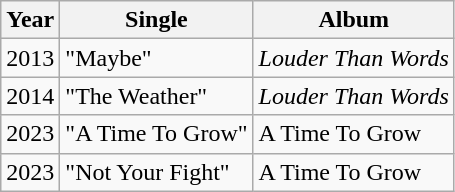<table class="wikitable">
<tr>
<th>Year</th>
<th>Single</th>
<th>Album</th>
</tr>
<tr>
<td>2013</td>
<td>"Maybe"</td>
<td><em>Louder Than Words</em></td>
</tr>
<tr>
<td>2014</td>
<td>"The Weather"</td>
<td><em>Louder Than Words</em></td>
</tr>
<tr>
<td>2023</td>
<td>"A Time To Grow"</td>
<td>A Time To Grow</td>
</tr>
<tr>
<td>2023</td>
<td>"Not Your Fight"</td>
<td>A Time To Grow</td>
</tr>
</table>
